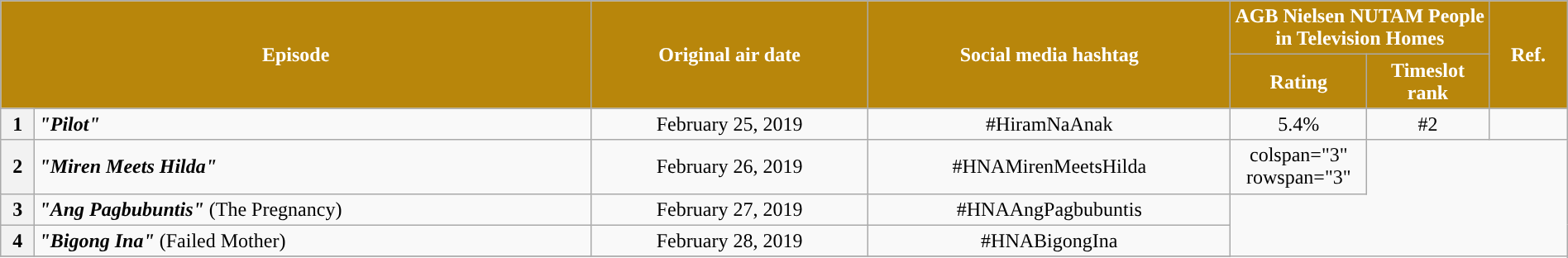<table class="wikitable" style="text-align:center; font-size:100%; line-height:18px;" width="100%">
<tr>
<th style="background-color:#B8860B; color:#ffffff;" colspan="2" rowspan="2">Episode</th>
<th style="background-color:#B8860B; color:white" rowspan="2">Original air date</th>
<th style="background-color:#B8860B; color:white" rowspan="2">Social media hashtag</th>
<th style="background-color:#B8860B; color:#ffffff;" colspan="2">AGB Nielsen NUTAM People in Television Homes</th>
<th style="background-color:#B8860B;  color:#ffffff;" rowspan="2">Ref.</th>
</tr>
<tr>
<th style="background-color:#B8860B; width:75px; color:#ffffff;">Rating</th>
<th style="background-color:#B8860B;  width:75px; color:#ffffff;">Timeslot<br>rank</th>
</tr>
<tr>
<th>1</th>
<td style="text-align: left;"><strong><em>"Pilot"</em></strong></td>
<td>February 25, 2019</td>
<td>#HiramNaAnak</td>
<td>5.4%</td>
<td>#2</td>
<td></td>
</tr>
<tr>
<th>2</th>
<td style="text-align: left;"><strong><em>"Miren Meets Hilda"</em></strong></td>
<td>February 26, 2019</td>
<td>#HNAMirenMeetsHilda</td>
<td>colspan="3" rowspan="3" </td>
</tr>
<tr>
<th>3</th>
<td style="text-align: left;"><strong><em>"Ang Pagbubuntis"</em></strong> (The Pregnancy)</td>
<td>February 27, 2019</td>
<td>#HNAAngPagbubuntis</td>
</tr>
<tr>
<th>4</th>
<td style="text-align: left;"><strong><em>"Bigong Ina"</em></strong> (Failed Mother)</td>
<td>February 28, 2019</td>
<td>#HNABigongIna</td>
</tr>
<tr>
</tr>
</table>
